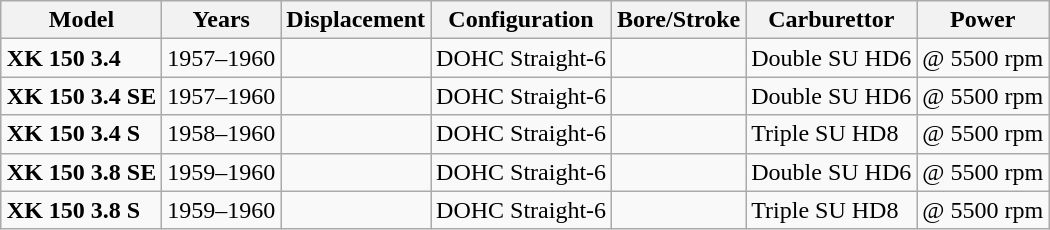<table style="margin:auto;"  class="wikitable">
<tr>
<th>Model</th>
<th>Years</th>
<th>Displacement</th>
<th>Configuration</th>
<th>Bore/Stroke</th>
<th>Carburettor</th>
<th>Power</th>
</tr>
<tr>
<td><strong>XK 150 3.4</strong></td>
<td>1957–1960</td>
<td></td>
<td>DOHC Straight-6</td>
<td></td>
<td>Double SU HD6</td>
<td> @ 5500 rpm</td>
</tr>
<tr>
<td><strong>XK 150 3.4 SE</strong></td>
<td>1957–1960</td>
<td></td>
<td>DOHC Straight-6</td>
<td></td>
<td>Double SU HD6</td>
<td> @ 5500 rpm</td>
</tr>
<tr>
<td><strong>XK 150 3.4 S</strong></td>
<td>1958–1960</td>
<td></td>
<td>DOHC Straight-6</td>
<td></td>
<td>Triple SU HD8</td>
<td> @ 5500 rpm</td>
</tr>
<tr>
<td><strong>XK 150 3.8 SE</strong></td>
<td>1959–1960</td>
<td></td>
<td>DOHC Straight-6</td>
<td></td>
<td>Double SU HD6</td>
<td> @ 5500 rpm</td>
</tr>
<tr>
<td><strong>XK 150 3.8 S</strong></td>
<td>1959–1960</td>
<td></td>
<td>DOHC Straight-6</td>
<td></td>
<td>Triple SU HD8</td>
<td> @ 5500 rpm</td>
</tr>
</table>
